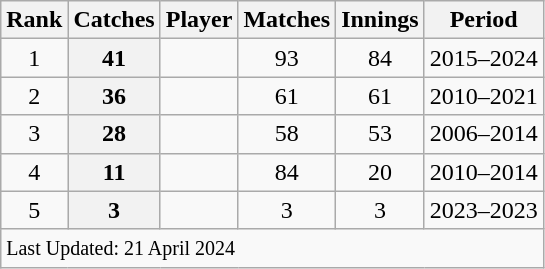<table class="wikitable plainrowheaders sortable">
<tr>
<th scope=col>Rank</th>
<th scope=col>Catches</th>
<th scope=col>Player</th>
<th scope=col>Matches</th>
<th scope=col>Innings</th>
<th scope=col>Period</th>
</tr>
<tr>
<td align=center>1</td>
<th scope=row style=text-align:center;>41</th>
<td></td>
<td align=center>93</td>
<td align=center>84</td>
<td>2015–2024</td>
</tr>
<tr>
<td align=center>2</td>
<th scope=row style=text-align:center;>36</th>
<td></td>
<td align=center>61</td>
<td align=center>61</td>
<td>2010–2021</td>
</tr>
<tr>
<td align=center>3</td>
<th scope=row style=text-align:center;>28</th>
<td></td>
<td align=center>58</td>
<td align=center>53</td>
<td>2006–2014</td>
</tr>
<tr>
<td align=center>4</td>
<th scope=row style=text-align:center;>11</th>
<td></td>
<td align=center>84</td>
<td align=center>20</td>
<td>2010–2014</td>
</tr>
<tr>
<td align=center>5</td>
<th scope=row style=text-align:center;>3</th>
<td></td>
<td align=center>3</td>
<td align=center>3</td>
<td>2023–2023</td>
</tr>
<tr class=sortbottom>
<td colspan=6><small>Last Updated: 21 April 2024</small></td>
</tr>
</table>
